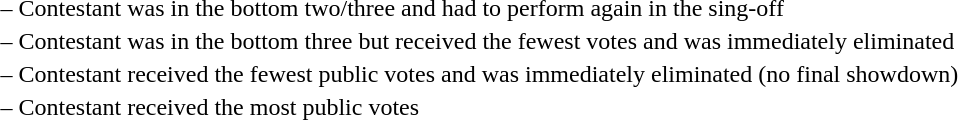<table>
<tr>
<td> –</td>
<td>Contestant was in the bottom two/three and had to perform again in the sing-off</td>
</tr>
<tr>
<td> –</td>
<td>Contestant was in the bottom three but received the fewest votes and was immediately eliminated</td>
</tr>
<tr>
<td> –</td>
<td>Contestant received the fewest public votes and was immediately eliminated (no final showdown)</td>
</tr>
<tr>
<td> –</td>
<td>Contestant received the most public votes</td>
</tr>
</table>
